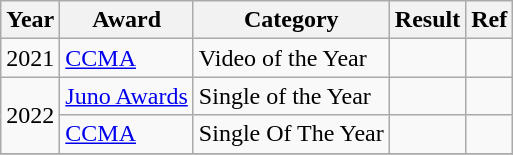<table class="wikitable">
<tr>
<th>Year</th>
<th>Award</th>
<th>Category</th>
<th>Result</th>
<th>Ref</th>
</tr>
<tr>
<td>2021</td>
<td><a href='#'>CCMA</a></td>
<td>Video of the Year</td>
<td></td>
<td></td>
</tr>
<tr>
<td rowspan="2">2022</td>
<td><a href='#'>Juno Awards</a></td>
<td>Single of the Year</td>
<td></td>
<td></td>
</tr>
<tr>
<td><a href='#'>CCMA</a></td>
<td>Single Of The Year</td>
<td></td>
<td></td>
</tr>
<tr>
</tr>
</table>
